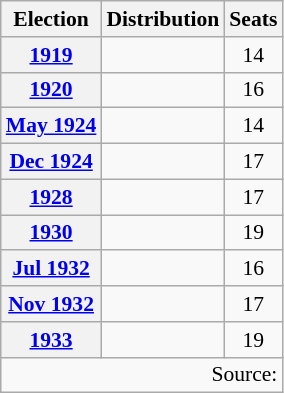<table class=wikitable style="font-size:90%; text-align:center">
<tr>
<th>Election</th>
<th>Distribution</th>
<th>Seats</th>
</tr>
<tr>
<th><a href='#'>1919</a></th>
<td align=left>             </td>
<td>14</td>
</tr>
<tr>
<th><a href='#'>1920</a></th>
<td align=left>               </td>
<td>16</td>
</tr>
<tr>
<th><a href='#'>May 1924</a></th>
<td align=left>             </td>
<td>14</td>
</tr>
<tr>
<th><a href='#'>Dec 1924</a></th>
<td align=left>                </td>
<td>17</td>
</tr>
<tr>
<th><a href='#'>1928</a></th>
<td align=left>                </td>
<td>17</td>
</tr>
<tr>
<th><a href='#'>1930</a></th>
<td align=left>                  </td>
<td>19</td>
</tr>
<tr>
<th><a href='#'>Jul 1932</a></th>
<td align=left>               </td>
<td>16</td>
</tr>
<tr>
<th><a href='#'>Nov 1932</a></th>
<td align=left>                </td>
<td>17</td>
</tr>
<tr>
<th><a href='#'>1933</a></th>
<td align=left>                  </td>
<td>19</td>
</tr>
<tr>
<td colspan=3 align=right>Source: </td>
</tr>
</table>
